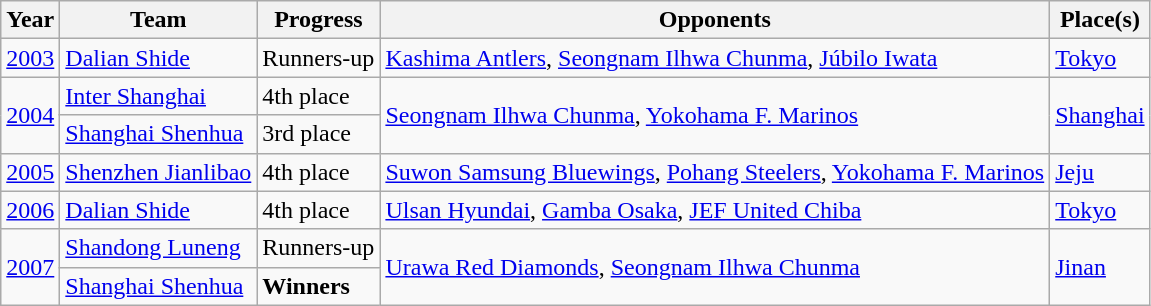<table class="wikitable Sortable">
<tr>
<th>Year</th>
<th>Team</th>
<th>Progress</th>
<th>Opponents</th>
<th>Place(s)</th>
</tr>
<tr>
<td><a href='#'>2003</a></td>
<td><a href='#'>Dalian Shide</a></td>
<td>Runners-up</td>
<td> <a href='#'>Kashima Antlers</a>,  <a href='#'>Seongnam Ilhwa Chunma</a>,  <a href='#'>Júbilo Iwata</a></td>
<td><a href='#'>Tokyo</a></td>
</tr>
<tr>
<td rowspan=2><a href='#'>2004</a></td>
<td><a href='#'>Inter Shanghai</a></td>
<td>4th place</td>
<td rowspan=2> <a href='#'>Seongnam Ilhwa Chunma</a>,  <a href='#'>Yokohama F. Marinos</a></td>
<td rowspan=2><a href='#'>Shanghai</a></td>
</tr>
<tr>
<td><a href='#'>Shanghai Shenhua</a></td>
<td>3rd place</td>
</tr>
<tr>
<td><a href='#'>2005</a></td>
<td><a href='#'>Shenzhen Jianlibao</a></td>
<td>4th place</td>
<td> <a href='#'>Suwon Samsung Bluewings</a>,  <a href='#'>Pohang Steelers</a>,  <a href='#'>Yokohama F. Marinos</a></td>
<td><a href='#'>Jeju</a></td>
</tr>
<tr>
<td><a href='#'>2006</a></td>
<td><a href='#'>Dalian Shide</a></td>
<td>4th place</td>
<td> <a href='#'>Ulsan Hyundai</a>,  <a href='#'>Gamba Osaka</a>,  <a href='#'>JEF United Chiba</a></td>
<td><a href='#'>Tokyo</a></td>
</tr>
<tr>
<td rowspan=2><a href='#'>2007</a></td>
<td><a href='#'>Shandong Luneng</a></td>
<td>Runners-up</td>
<td rowspan=2> <a href='#'>Urawa Red Diamonds</a>,  <a href='#'>Seongnam Ilhwa Chunma</a></td>
<td rowspan=2><a href='#'>Jinan</a></td>
</tr>
<tr>
<td><a href='#'>Shanghai Shenhua</a></td>
<td><strong>Winners</strong></td>
</tr>
</table>
